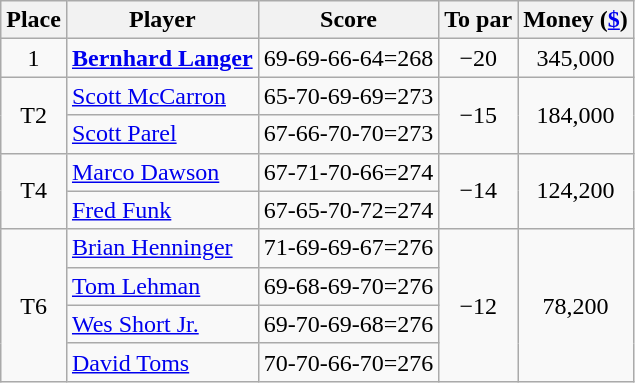<table class="wikitable">
<tr>
<th>Place</th>
<th>Player</th>
<th>Score</th>
<th>To par</th>
<th>Money (<a href='#'>$</a>)</th>
</tr>
<tr>
<td align=center>1</td>
<td> <strong><a href='#'>Bernhard Langer</a></strong></td>
<td>69-69-66-64=268</td>
<td align=center>−20</td>
<td align=center>345,000</td>
</tr>
<tr>
<td rowspan="2" style="text-align:center;">T2</td>
<td> <a href='#'>Scott McCarron</a></td>
<td>65-70-69-69=273</td>
<td rowspan="2" style="text-align:center;">−15</td>
<td rowspan="2" style="text-align:center;">184,000</td>
</tr>
<tr>
<td> <a href='#'>Scott Parel</a></td>
<td>67-66-70-70=273</td>
</tr>
<tr>
<td rowspan="2" style="text-align:center;">T4</td>
<td> <a href='#'>Marco Dawson</a></td>
<td>67-71-70-66=274</td>
<td rowspan="2" style="text-align:center;">−14</td>
<td rowspan="2" style="text-align:center;">124,200</td>
</tr>
<tr>
<td> <a href='#'>Fred Funk</a></td>
<td>67-65-70-72=274</td>
</tr>
<tr>
<td rowspan="4" style="text-align:center;">T6</td>
<td> <a href='#'>Brian Henninger</a></td>
<td>71-69-69-67=276</td>
<td rowspan="4" style="text-align:center;">−12</td>
<td rowspan="4" style="text-align:center;">78,200</td>
</tr>
<tr>
<td> <a href='#'>Tom Lehman</a></td>
<td>69-68-69-70=276</td>
</tr>
<tr>
<td> <a href='#'>Wes Short Jr.</a></td>
<td>69-70-69-68=276</td>
</tr>
<tr>
<td> <a href='#'>David Toms</a></td>
<td>70-70-66-70=276</td>
</tr>
</table>
